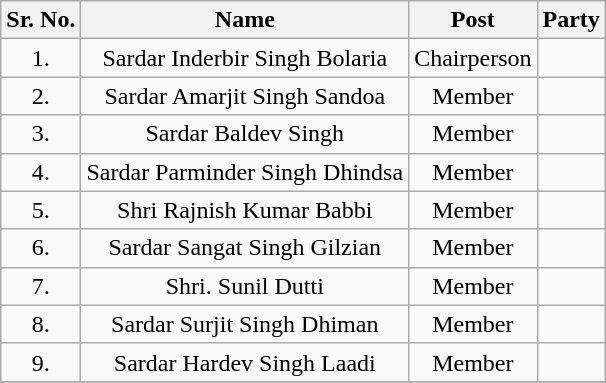<table class="wikitable sortable">
<tr>
<th>Sr. No.</th>
<th>Name</th>
<th>Post</th>
<th colspan="2">Party</th>
</tr>
<tr align="center">
<td>1.</td>
<td>Sardar Inderbir Singh Bolaria</td>
<td>Chairperson</td>
<td></td>
</tr>
<tr align="center">
<td>2.</td>
<td>Sardar Amarjit Singh Sandoa</td>
<td>Member</td>
<td></td>
</tr>
<tr align="center">
<td>3.</td>
<td>Sardar Baldev Singh</td>
<td>Member</td>
<td></td>
</tr>
<tr align="center">
<td>4.</td>
<td>Sardar Parminder Singh Dhindsa</td>
<td>Member</td>
<td></td>
</tr>
<tr align="center">
<td>5.</td>
<td>Shri Rajnish Kumar Babbi</td>
<td>Member</td>
<td></td>
</tr>
<tr align="center">
<td>6.</td>
<td>Sardar Sangat Singh Gilzian</td>
<td>Member</td>
<td></td>
</tr>
<tr align="center">
<td>7.</td>
<td>Shri. Sunil Dutti</td>
<td>Member</td>
<td></td>
</tr>
<tr align="center">
<td>8.</td>
<td>Sardar Surjit Singh Dhiman</td>
<td>Member</td>
<td></td>
</tr>
<tr align="center">
<td>9.</td>
<td>Sardar Hardev Singh Laadi</td>
<td>Member</td>
<td></td>
</tr>
<tr align="center">
</tr>
</table>
